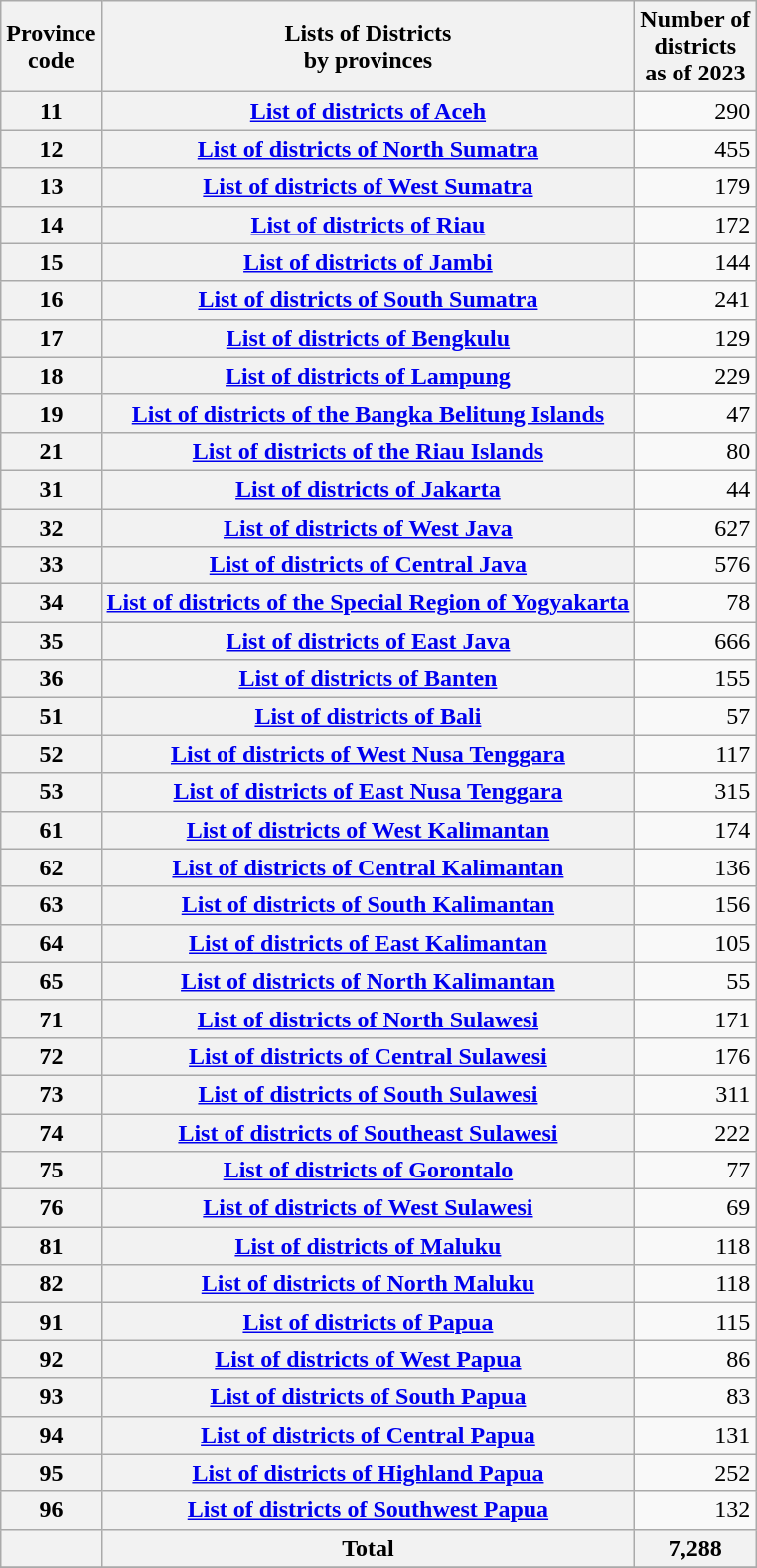<table class="wikitable sortable plainrowheaders" style="text-align:right">
<tr>
<th>Province <br>code</th>
<th>Lists of Districts <br>by provinces</th>
<th>Number of <br>districts<br>as of 2023</th>
</tr>
<tr>
<th align="centre">11</th>
<th scope="row"><a href='#'>List of districts of Aceh</a></th>
<td>290</td>
</tr>
<tr>
<th align="centre">12</th>
<th scope="row"><a href='#'>List of districts of North Sumatra</a></th>
<td>455</td>
</tr>
<tr>
<th align="centre">13</th>
<th scope="row"><a href='#'>List of districts of West Sumatra</a></th>
<td>179</td>
</tr>
<tr>
<th align="centre">14</th>
<th scope="row"><a href='#'>List of districts of Riau</a></th>
<td>172</td>
</tr>
<tr>
<th align="centre">15</th>
<th scope="row"><a href='#'>List of districts of Jambi</a></th>
<td>144</td>
</tr>
<tr>
<th align="centre">16</th>
<th scope="row"><a href='#'>List of districts of South Sumatra</a></th>
<td>241</td>
</tr>
<tr>
<th align="centre">17</th>
<th scope="row"><a href='#'>List of districts of Bengkulu</a></th>
<td>129</td>
</tr>
<tr>
<th align="centre">18</th>
<th scope="row"><a href='#'>List of districts of Lampung</a></th>
<td>229</td>
</tr>
<tr>
<th align="centre">19</th>
<th scope="row"><a href='#'>List of districts of the Bangka Belitung Islands</a></th>
<td>47</td>
</tr>
<tr>
<th align="centre">21</th>
<th scope="row"><a href='#'>List of districts of the Riau Islands</a></th>
<td>80</td>
</tr>
<tr>
<th align="centre">31</th>
<th scope="row"><a href='#'>List of districts of Jakarta</a></th>
<td>44</td>
</tr>
<tr>
<th align="centre">32</th>
<th scope="row"><a href='#'>List of districts of West Java</a></th>
<td>627</td>
</tr>
<tr>
<th align="centre">33</th>
<th scope="row"><a href='#'>List of districts of Central Java</a></th>
<td>576</td>
</tr>
<tr>
<th align="centre">34</th>
<th scope="row"><a href='#'>List of districts of the Special Region of Yogyakarta</a></th>
<td>78</td>
</tr>
<tr>
<th align="centre">35</th>
<th scope="row"><a href='#'>List of districts of East Java</a></th>
<td>666</td>
</tr>
<tr>
<th align="centre">36</th>
<th scope="row"><a href='#'>List of districts of Banten</a></th>
<td>155</td>
</tr>
<tr>
<th align="centre">51</th>
<th scope="row"><a href='#'>List of districts of Bali</a></th>
<td>57</td>
</tr>
<tr>
<th align="centre">52</th>
<th scope="row"><a href='#'>List of districts of West Nusa Tenggara</a></th>
<td>117</td>
</tr>
<tr>
<th align="centre">53</th>
<th scope="row"><a href='#'>List of districts of East Nusa Tenggara</a></th>
<td>315</td>
</tr>
<tr>
<th align="centre">61</th>
<th scope="row"><a href='#'>List of districts of West Kalimantan</a></th>
<td>174</td>
</tr>
<tr>
<th align="centre">62</th>
<th scope="row"><a href='#'>List of districts of Central Kalimantan</a></th>
<td>136</td>
</tr>
<tr>
<th align="centre">63</th>
<th scope="row"><a href='#'>List of districts of South Kalimantan</a></th>
<td>156</td>
</tr>
<tr>
<th align="centre">64</th>
<th scope="row"><a href='#'>List of districts of East Kalimantan</a></th>
<td>105</td>
</tr>
<tr>
<th align="centre">65</th>
<th scope="row"><a href='#'>List of districts of North Kalimantan</a></th>
<td>55</td>
</tr>
<tr>
<th align="centre">71</th>
<th scope="row"><a href='#'>List of districts of North Sulawesi</a></th>
<td>171</td>
</tr>
<tr>
<th align="centre">72</th>
<th scope="row"><a href='#'>List of districts of Central Sulawesi</a></th>
<td>176</td>
</tr>
<tr>
<th align="centre">73</th>
<th scope="row"><a href='#'>List of districts of South Sulawesi</a></th>
<td>311</td>
</tr>
<tr>
<th align="centre">74</th>
<th scope="row"><a href='#'>List of districts of Southeast Sulawesi</a></th>
<td>222</td>
</tr>
<tr>
<th align="centre">75</th>
<th scope="row"><a href='#'>List of districts of Gorontalo</a></th>
<td>77</td>
</tr>
<tr>
<th align="centre">76</th>
<th scope="row"><a href='#'>List of districts of West Sulawesi</a></th>
<td>69</td>
</tr>
<tr>
<th align="centre">81</th>
<th scope="row"><a href='#'>List of districts of Maluku</a></th>
<td>118</td>
</tr>
<tr>
<th align="centre">82</th>
<th scope="row"><a href='#'>List of districts of North Maluku</a></th>
<td>118</td>
</tr>
<tr>
<th align="centre">91</th>
<th scope="row"><a href='#'>List of districts of Papua</a></th>
<td>115</td>
</tr>
<tr>
<th align="centre">92</th>
<th scope="row"><a href='#'>List of districts of West Papua</a></th>
<td>86</td>
</tr>
<tr>
<th align="centre">93</th>
<th scope="row"><a href='#'>List of districts of South Papua</a></th>
<td>83</td>
</tr>
<tr>
<th align="centre">94</th>
<th scope="row"><a href='#'>List of districts of Central Papua</a></th>
<td>131</td>
</tr>
<tr>
<th align="centre">95</th>
<th scope="row"><a href='#'>List of districts of Highland Papua</a></th>
<td>252</td>
</tr>
<tr>
<th align="centre">96</th>
<th scope="row"><a href='#'>List of districts of Southwest Papua</a></th>
<td>132</td>
</tr>
<tr>
<th></th>
<th>Total</th>
<th>7,288</th>
</tr>
<tr>
</tr>
</table>
